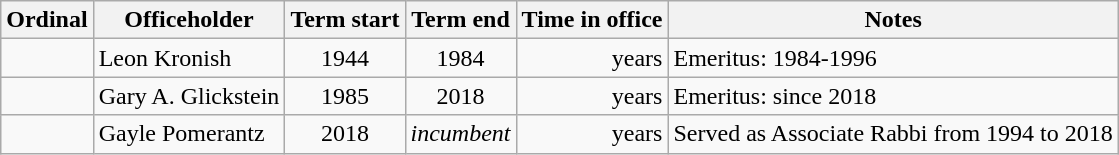<table class="wikitable sortable">
<tr style="white-space:nowrap;">
<th>Ordinal</th>
<th>Officeholder</th>
<th>Term start</th>
<th>Term end</th>
<th>Time in office</th>
<th>Notes</th>
</tr>
<tr>
<td align=center></td>
<td>Leon Kronish</td>
<td align=center>1944</td>
<td align=center>1984</td>
<td align=right> years</td>
<td>Emeritus: 1984-1996</td>
</tr>
<tr>
<td align=center></td>
<td>Gary A. Glickstein</td>
<td align=center>1985</td>
<td align=center>2018</td>
<td align=right> years</td>
<td>Emeritus: since 2018</td>
</tr>
<tr>
<td align=center></td>
<td>Gayle Pomerantz</td>
<td align=center>2018</td>
<td align=center><em>incumbent</em></td>
<td align=right> years</td>
<td>Served as Associate Rabbi from 1994 to 2018</td>
</tr>
</table>
